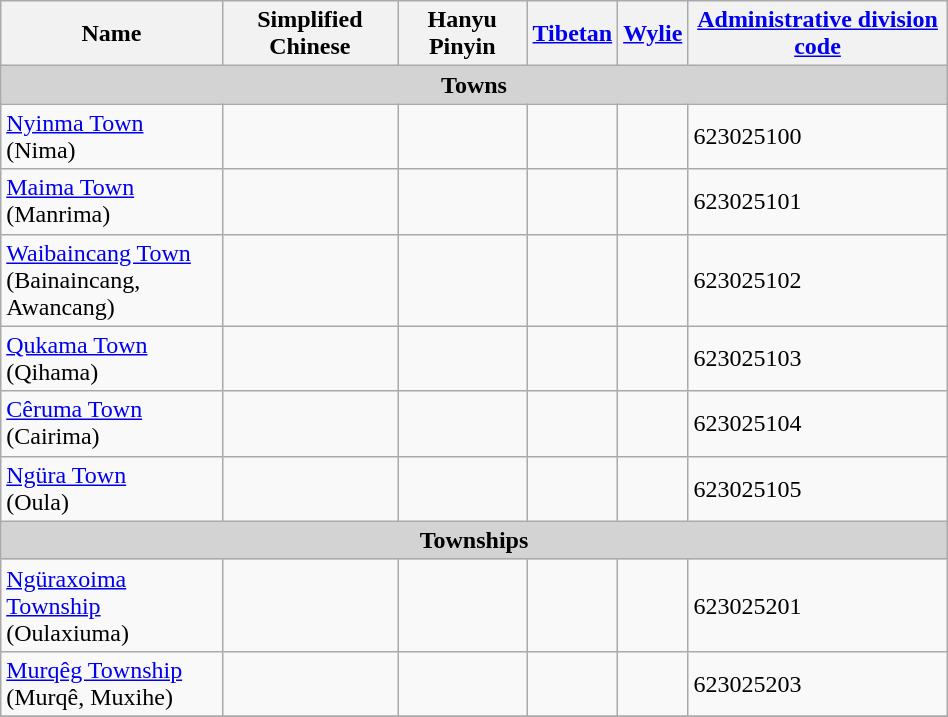<table class="wikitable" align="center" style="width:50%; border="1">
<tr>
<th>Name</th>
<th>Simplified Chinese</th>
<th>Hanyu Pinyin</th>
<th><a href='#'>Tibetan</a></th>
<th><a href='#'>Wylie</a></th>
<th><a href='#'>Administrative division code</a></th>
</tr>
<tr>
<td colspan="7"  style="text-align:center; background:#d3d3d3;"><strong>Towns</strong></td>
</tr>
<tr --------->
<td><a href='#'>Nyinma Town</a><br>(Nima)</td>
<td></td>
<td></td>
<td></td>
<td></td>
<td>623025100</td>
</tr>
<tr>
<td><a href='#'>Maima Town</a><br>(Manrima)</td>
<td></td>
<td></td>
<td></td>
<td></td>
<td>623025101</td>
</tr>
<tr>
<td><a href='#'>Waibaincang Town</a><br>(Bainaincang, Awancang)</td>
<td></td>
<td></td>
<td></td>
<td></td>
<td>623025102</td>
</tr>
<tr>
<td><a href='#'>Qukama Town</a><br>(Qihama)</td>
<td></td>
<td></td>
<td></td>
<td></td>
<td>623025103</td>
</tr>
<tr>
<td><a href='#'>Cêruma Town</a><br>(Cairima)</td>
<td></td>
<td></td>
<td></td>
<td></td>
<td>623025104</td>
</tr>
<tr>
<td><a href='#'>Ngüra Town</a><br>(Oula)</td>
<td></td>
<td></td>
<td></td>
<td></td>
<td>623025105</td>
</tr>
<tr>
<td colspan="7"  style="text-align:center; background:#d3d3d3;"><strong>Townships</strong></td>
</tr>
<tr --------->
<td><a href='#'>Ngüraxoima Township</a><br>(Oulaxiuma)</td>
<td></td>
<td></td>
<td></td>
<td></td>
<td>623025201</td>
</tr>
<tr>
<td><a href='#'>Murqêg Township</a><br>(Murqê, Muxihe)</td>
<td></td>
<td></td>
<td></td>
<td></td>
<td>623025203</td>
</tr>
<tr>
</tr>
</table>
